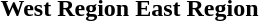<table>
<tr valign=top>
<th align="center">West Region</th>
<th align="center">East Region</th>
</tr>
<tr valign=top>
<td align="left"></td>
<td align="left"></td>
</tr>
</table>
